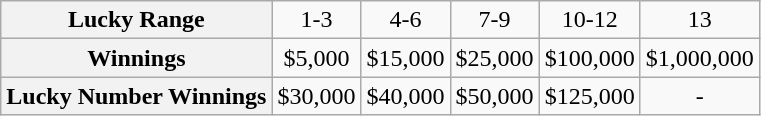<table class="wikitable" style="text-align:center;">
<tr>
<th>Lucky Range</th>
<td>1-3</td>
<td>4-6</td>
<td>7-9</td>
<td>10-12</td>
<td>13</td>
</tr>
<tr>
<th>Winnings</th>
<td>$5,000</td>
<td>$15,000</td>
<td>$25,000</td>
<td>$100,000</td>
<td>$1,000,000</td>
</tr>
<tr>
<th>Lucky Number Winnings</th>
<td>$30,000</td>
<td>$40,000</td>
<td>$50,000</td>
<td>$125,000</td>
<td>-</td>
</tr>
</table>
